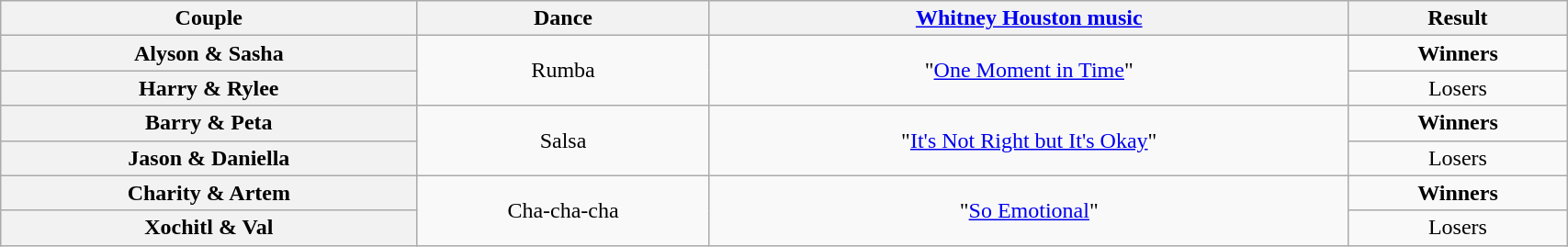<table class="wikitable unsortable" style="text-align:center; width: 90%">
<tr>
<th scope="col">Couple</th>
<th scope="col">Dance</th>
<th scope="col"><a href='#'>Whitney Houston music</a></th>
<th scope="col">Result</th>
</tr>
<tr>
<th scope="row">Alyson & Sasha</th>
<td rowspan="2">Rumba</td>
<td rowspan="2">"<a href='#'>One Moment in Time</a>"</td>
<td><strong>Winners</strong></td>
</tr>
<tr>
<th scope="row">Harry & Rylee</th>
<td>Losers</td>
</tr>
<tr>
<th scope="row">Barry & Peta</th>
<td rowspan="2">Salsa</td>
<td rowspan="2">"<a href='#'>It's Not Right but It's Okay</a>"</td>
<td><strong>Winners</strong></td>
</tr>
<tr>
<th scope="row">Jason & Daniella</th>
<td>Losers</td>
</tr>
<tr>
<th scope="row">Charity & Artem</th>
<td rowspan="2">Cha-cha-cha</td>
<td rowspan="2">"<a href='#'>So Emotional</a>"</td>
<td><strong>Winners</strong></td>
</tr>
<tr>
<th scope="row">Xochitl & Val</th>
<td>Losers</td>
</tr>
</table>
